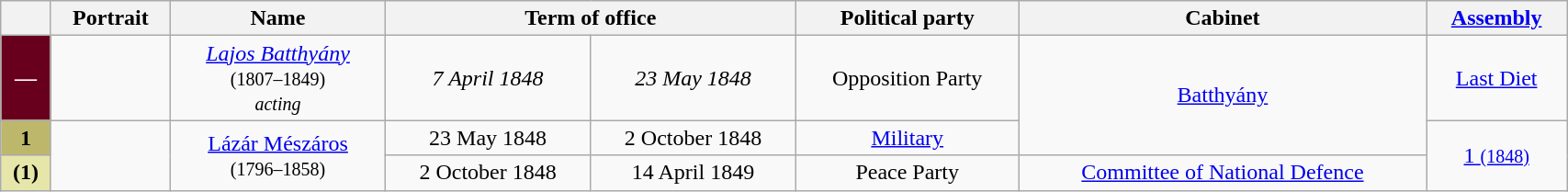<table class="wikitable" style="width:90%; text-align:center;">
<tr>
<th></th>
<th>Portrait</th>
<th>Name<br></th>
<th colspan=2>Term of office</th>
<th>Political party</th>
<th>Cabinet</th>
<th><a href='#'>Assembly</a><br></th>
</tr>
<tr>
<th style="background-color:#68001D; color:white">—</th>
<td></td>
<td><em><a href='#'>Lajos Batthyány</a></em><br><small>(1807–1849)<br><em>acting</em></small></td>
<td><em>7 April 1848</em></td>
<td><em>23 May 1848</em></td>
<td>Opposition Party</td>
<td rowspan="3"><a href='#'>Batthyány</a></td>
<td rowspan="2"><a href='#'>Last Diet</a></td>
</tr>
<tr>
<th rowspan="2" style="background-color:#BDB76B; color:black">1</th>
<td rowspan="3"></td>
<td rowspan="3"><a href='#'>Lázár Mészáros</a><br><small>(1796–1858)</small></td>
<td rowspan="2">23 May 1848</td>
<td rowspan="2">2 October 1848</td>
<td rowspan="2"><a href='#'>Military</a></td>
</tr>
<tr>
<td rowspan="2"><a href='#'>1 <small>(1848)</small></a></td>
</tr>
<tr>
<th style="background-color:#E6E6AA; color:black">(1)</th>
<td>2 October 1848</td>
<td>14 April 1849</td>
<td>Peace Party</td>
<td><a href='#'>Committee of National Defence</a></td>
</tr>
</table>
